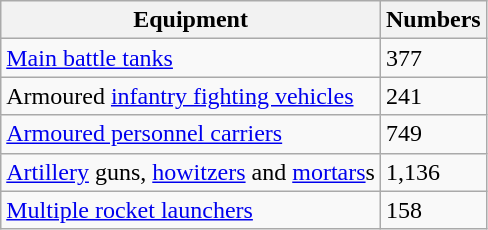<table class="wikitable">
<tr>
<th>Equipment</th>
<th>Numbers</th>
</tr>
<tr>
<td><a href='#'>Main battle tanks</a></td>
<td>377</td>
</tr>
<tr>
<td>Armoured <a href='#'>infantry fighting vehicles</a></td>
<td>241</td>
</tr>
<tr>
<td><a href='#'>Armoured personnel carriers</a></td>
<td>749</td>
</tr>
<tr>
<td><a href='#'>Artillery</a> guns, <a href='#'>howitzers</a> and <a href='#'>mortars</a>s</td>
<td>1,136</td>
</tr>
<tr>
<td><a href='#'>Multiple rocket launchers</a></td>
<td>158</td>
</tr>
</table>
